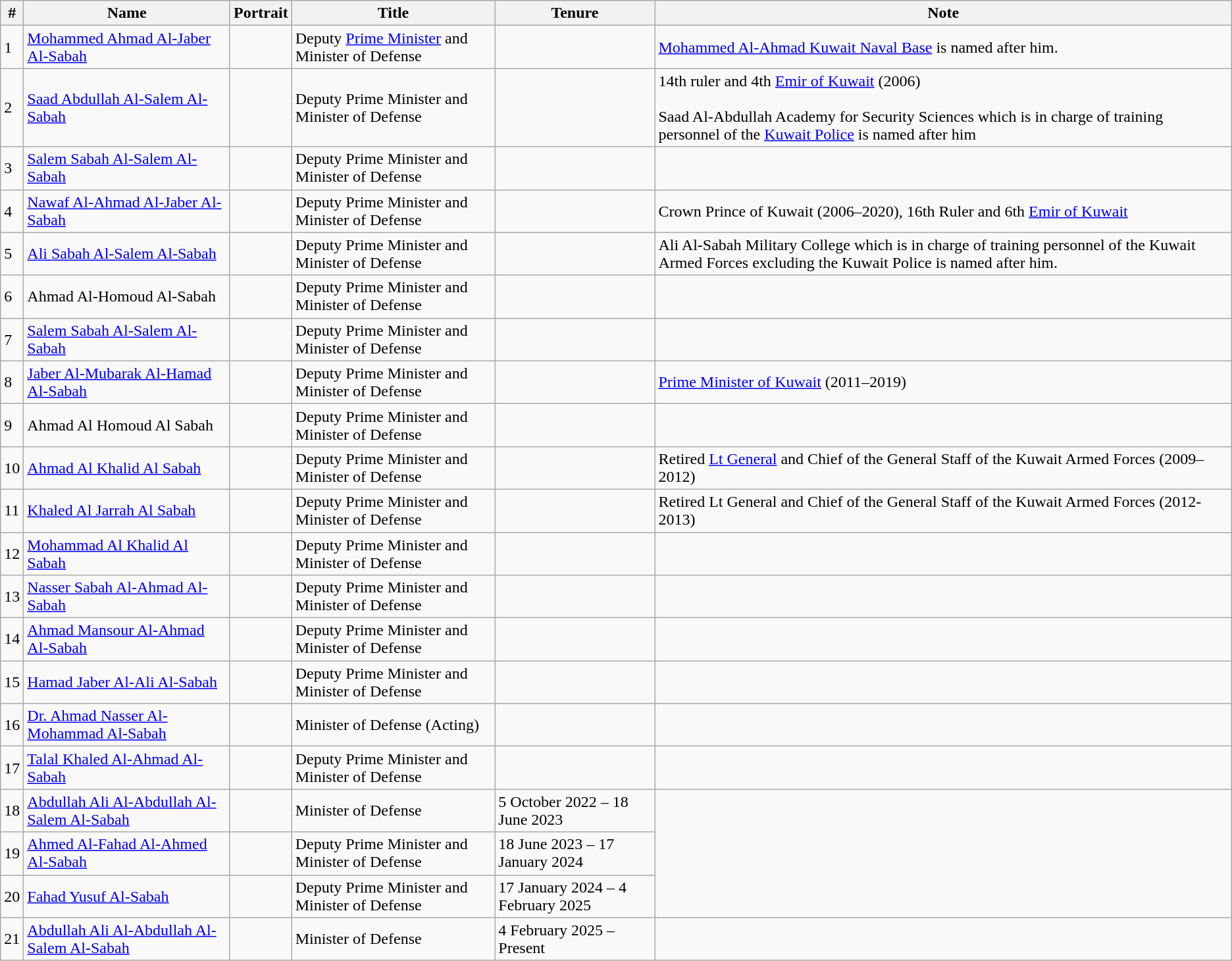<table class="wikitable">
<tr>
<th>#</th>
<th>Name</th>
<th>Portrait</th>
<th>Title</th>
<th>Tenure</th>
<th>Note</th>
</tr>
<tr>
<td>1</td>
<td><a href='#'>Mohammed Ahmad Al-Jaber Al-Sabah</a></td>
<td></td>
<td>Deputy <a href='#'>Prime Minister</a> and Minister of Defense</td>
<td></td>
<td><a href='#'>Mohammed Al-Ahmad Kuwait Naval Base</a> is named after him.</td>
</tr>
<tr>
<td>2</td>
<td><a href='#'>Saad Abdullah Al-Salem Al-Sabah</a></td>
<td></td>
<td>Deputy Prime Minister and Minister of Defense</td>
<td></td>
<td>14th ruler and 4th <a href='#'>Emir of Kuwait</a> (2006)<br><br>Saad Al-Abdullah Academy for Security Sciences which is in charge of training personnel of the <a href='#'>Kuwait Police</a> is named after him<br></td>
</tr>
<tr>
<td>3</td>
<td><a href='#'>Salem Sabah Al-Salem Al-Sabah</a></td>
<td></td>
<td>Deputy Prime Minister and Minister of Defense</td>
<td></td>
<td></td>
</tr>
<tr>
<td>4</td>
<td><a href='#'>Nawaf Al-Ahmad Al-Jaber Al-Sabah</a></td>
<td></td>
<td>Deputy Prime Minister and Minister of Defense</td>
<td></td>
<td>Crown Prince of Kuwait (2006–2020), 16th Ruler and 6th <a href='#'>Emir of Kuwait</a></td>
</tr>
<tr>
<td>5</td>
<td><a href='#'>Ali Sabah Al-Salem Al-Sabah</a></td>
<td></td>
<td>Deputy Prime Minister and Minister of Defense</td>
<td></td>
<td>Ali Al-Sabah Military College which is in charge of training personnel of the Kuwait Armed Forces excluding the Kuwait Police is named after him.</td>
</tr>
<tr>
<td>6</td>
<td>Ahmad Al-Homoud Al-Sabah</td>
<td></td>
<td>Deputy Prime Minister and Minister of Defense</td>
<td></td>
<td></td>
</tr>
<tr>
<td>7</td>
<td><a href='#'>Salem Sabah Al-Salem Al-Sabah</a></td>
<td></td>
<td>Deputy Prime Minister and Minister of Defense</td>
<td></td>
<td></td>
</tr>
<tr>
<td>8</td>
<td><a href='#'>Jaber Al-Mubarak Al-Hamad Al-Sabah</a></td>
<td></td>
<td>Deputy Prime Minister and Minister of Defense</td>
<td></td>
<td><a href='#'>Prime Minister of Kuwait</a> (2011–2019)</td>
</tr>
<tr>
<td>9</td>
<td>Ahmad Al Homoud Al Sabah</td>
<td></td>
<td>Deputy Prime Minister and Minister of Defense</td>
<td></td>
<td></td>
</tr>
<tr>
<td>10</td>
<td><a href='#'>Ahmad Al Khalid Al Sabah</a></td>
<td></td>
<td>Deputy Prime Minister and Minister of Defense</td>
<td></td>
<td>Retired <a href='#'>Lt General</a> and Chief of the General Staff of the Kuwait Armed Forces (2009–2012)</td>
</tr>
<tr>
<td>11</td>
<td><a href='#'>Khaled Al Jarrah Al Sabah</a></td>
<td></td>
<td>Deputy Prime Minister and Minister of Defense</td>
<td></td>
<td>Retired Lt General and Chief of the General Staff of the Kuwait Armed Forces (2012-2013)</td>
</tr>
<tr>
<td>12</td>
<td><a href='#'>Mohammad Al Khalid Al Sabah</a></td>
<td></td>
<td>Deputy Prime Minister and Minister of Defense</td>
<td></td>
<td></td>
</tr>
<tr>
<td>13</td>
<td><a href='#'>Nasser Sabah Al-Ahmad Al-Sabah</a></td>
<td></td>
<td>Deputy Prime Minister and Minister of Defense</td>
<td></td>
<td></td>
</tr>
<tr>
<td>14</td>
<td><a href='#'>Ahmad Mansour Al-Ahmad Al-Sabah</a></td>
<td></td>
<td>Deputy Prime Minister and Minister of Defense</td>
<td></td>
<td></td>
</tr>
<tr>
<td>15</td>
<td><a href='#'>Hamad Jaber Al-Ali Al-Sabah</a></td>
<td></td>
<td>Deputy Prime Minister and Minister of Defense</td>
<td></td>
<td></td>
</tr>
<tr>
<td>16</td>
<td><a href='#'>Dr. Ahmad Nasser Al-Mohammad Al-Sabah</a></td>
<td></td>
<td>Minister of Defense (Acting)</td>
<td></td>
<td></td>
</tr>
<tr>
<td>17</td>
<td><a href='#'>Talal Khaled Al-Ahmad Al-Sabah</a></td>
<td></td>
<td>Deputy Prime Minister and Minister of Defense</td>
<td></td>
<td></td>
</tr>
<tr>
<td>18</td>
<td><a href='#'>Abdullah Ali Al-Abdullah Al-Salem Al-Sabah</a></td>
<td></td>
<td>Minister of Defense</td>
<td>5 October 2022 – 18 June 2023</td>
</tr>
<tr>
<td>19</td>
<td><a href='#'>Ahmed Al-Fahad Al-Ahmed Al-Sabah</a></td>
<td></td>
<td>Deputy Prime Minister and Minister of Defense</td>
<td>18 June 2023 – 17 January 2024</td>
</tr>
<tr>
<td>20</td>
<td><a href='#'>Fahad Yusuf Al-Sabah</a></td>
<td></td>
<td>Deputy Prime Minister and Minister of Defense</td>
<td>17 January 2024 – 4 February 2025</td>
</tr>
<tr>
<td>21</td>
<td><a href='#'>Abdullah Ali Al-Abdullah Al-Salem Al-Sabah</a></td>
<td></td>
<td>Minister of Defense</td>
<td>4 February 2025 – Present</td>
<td></td>
</tr>
</table>
